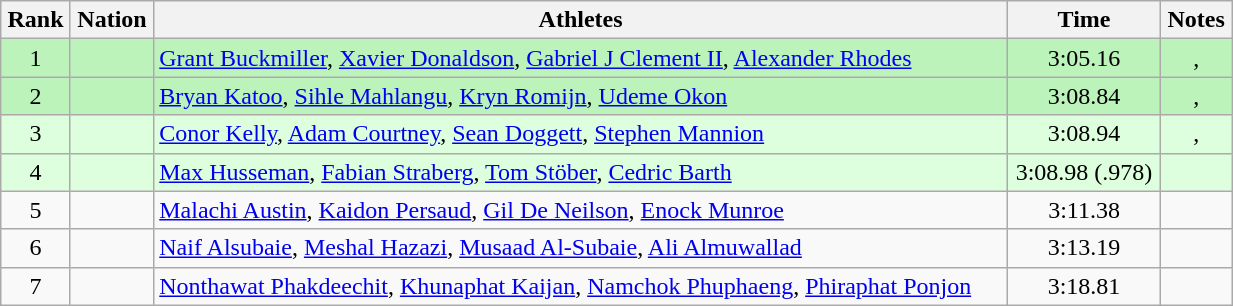<table class="wikitable sortable" style="text-align:center;width: 65%;">
<tr>
<th scope="col">Rank</th>
<th scope="col">Nation</th>
<th scope="col">Athletes</th>
<th scope="col">Time</th>
<th scope="col">Notes</th>
</tr>
<tr bgcolor=bbf3bb>
<td>1</td>
<td align=left></td>
<td align=left><a href='#'>Grant Buckmiller</a>, <a href='#'>Xavier Donaldson</a>, <a href='#'>Gabriel J Clement II</a>, <a href='#'>Alexander Rhodes</a></td>
<td>3:05.16</td>
<td>, </td>
</tr>
<tr bgcolor=bbf3bb>
<td>2</td>
<td align=left></td>
<td align=left><a href='#'>Bryan Katoo</a>, <a href='#'>Sihle Mahlangu</a>, <a href='#'>Kryn Romijn</a>, <a href='#'>Udeme Okon</a></td>
<td>3:08.84</td>
<td>, </td>
</tr>
<tr bgcolor=ddffdd>
<td>3</td>
<td align=left></td>
<td align=left><a href='#'>Conor Kelly</a>, <a href='#'>Adam Courtney</a>, <a href='#'>Sean Doggett</a>, <a href='#'>Stephen Mannion</a></td>
<td>3:08.94</td>
<td>, </td>
</tr>
<tr bgcolor=ddffdd>
<td>4</td>
<td align=left></td>
<td align=left><a href='#'>Max Husseman</a>, <a href='#'>Fabian Straberg</a>, <a href='#'>Tom Stöber</a>, <a href='#'>Cedric Barth</a></td>
<td>3:08.98 (.978)</td>
<td></td>
</tr>
<tr>
<td>5</td>
<td align=left></td>
<td align=left><a href='#'>Malachi Austin</a>, <a href='#'>Kaidon Persaud</a>, <a href='#'>Gil De Neilson</a>, <a href='#'>Enock Munroe</a></td>
<td>3:11.38</td>
<td></td>
</tr>
<tr>
<td>6</td>
<td align=left></td>
<td align=left><a href='#'>Naif Alsubaie</a>, <a href='#'>Meshal Hazazi</a>, <a href='#'>Musaad Al-Subaie</a>, <a href='#'>Ali Almuwallad</a></td>
<td>3:13.19</td>
<td></td>
</tr>
<tr>
<td>7</td>
<td align=left></td>
<td align=left><a href='#'>Nonthawat Phakdeechit</a>, <a href='#'>Khunaphat Kaijan</a>, <a href='#'>Namchok Phuphaeng</a>, <a href='#'>Phiraphat Ponjon</a></td>
<td>3:18.81</td>
<td></td>
</tr>
</table>
